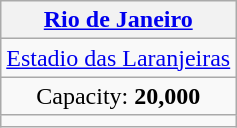<table class="wikitable" style="text-align:center">
<tr>
<th><a href='#'>Rio de Janeiro</a></th>
</tr>
<tr>
<td><a href='#'>Estadio das Laranjeiras</a></td>
</tr>
<tr>
<td>Capacity: <strong>20,000</strong></td>
</tr>
<tr>
<td></td>
</tr>
</table>
